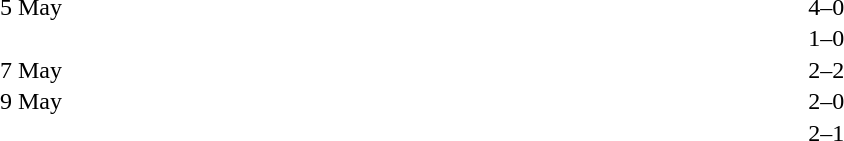<table cellspacing=1 width=70%>
<tr>
<th width=25%></th>
<th width=30%></th>
<th width=15%></th>
<th width=30%></th>
</tr>
<tr>
<td>5 May</td>
<td align=right></td>
<td align=center>4–0</td>
<td></td>
</tr>
<tr>
<td></td>
<td align=right></td>
<td align=center>1–0</td>
<td></td>
</tr>
<tr>
<td>7 May</td>
<td align=right></td>
<td align=center>2–2</td>
<td></td>
</tr>
<tr>
<td>9 May</td>
<td align=right></td>
<td align=center>2–0</td>
<td></td>
</tr>
<tr>
<td></td>
<td align=right></td>
<td align=center>2–1</td>
<td></td>
</tr>
</table>
